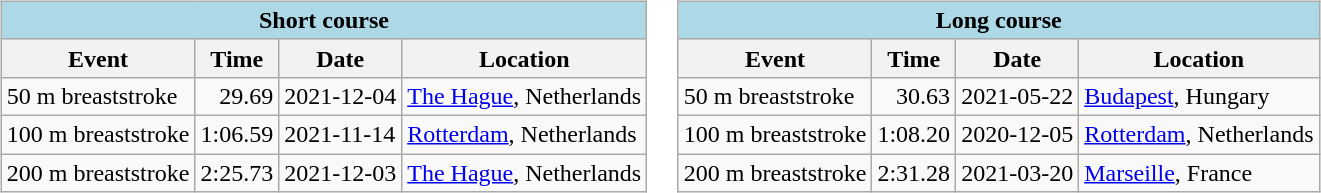<table>
<tr>
<td style="vertical-align:top; text-align:left;"><br><table class="wikitable" |>
<tr>
<th colspan="4" style="background: #add8e6;">Short course</th>
</tr>
<tr>
<th>Event</th>
<th>Time</th>
<th>Date</th>
<th>Location</th>
</tr>
<tr>
<td>50 m breaststroke</td>
<td style="text-align:right;">29.69</td>
<td>2021-12-04</td>
<td><a href='#'>The Hague</a>, Netherlands</td>
</tr>
<tr>
<td>100 m breaststroke</td>
<td style="text-align:right;">1:06.59</td>
<td>2021-11-14</td>
<td><a href='#'>Rotterdam</a>, Netherlands</td>
</tr>
<tr>
<td>200 m breaststroke</td>
<td style="text-align:right;">2:25.73</td>
<td>2021-12-03</td>
<td><a href='#'>The Hague</a>, Netherlands</td>
</tr>
</table>
</td>
<td valign=top align=left><br><table class="wikitable" |>
<tr>
<th colspan="4" style="background: #add8e6;">Long course</th>
</tr>
<tr>
<th>Event</th>
<th>Time</th>
<th>Date</th>
<th>Location</th>
</tr>
<tr>
<td>50 m breaststroke</td>
<td style="text-align:right;">30.63</td>
<td>2021-05-22</td>
<td><a href='#'>Budapest</a>, Hungary</td>
</tr>
<tr>
<td>100 m breaststroke</td>
<td style="text-align:right;">1:08.20</td>
<td>2020-12-05</td>
<td><a href='#'>Rotterdam</a>, Netherlands</td>
</tr>
<tr>
<td>200 m breaststroke</td>
<td style="text-align:right;">2:31.28</td>
<td>2021-03-20</td>
<td><a href='#'>Marseille</a>, France</td>
</tr>
</table>
</td>
</tr>
</table>
